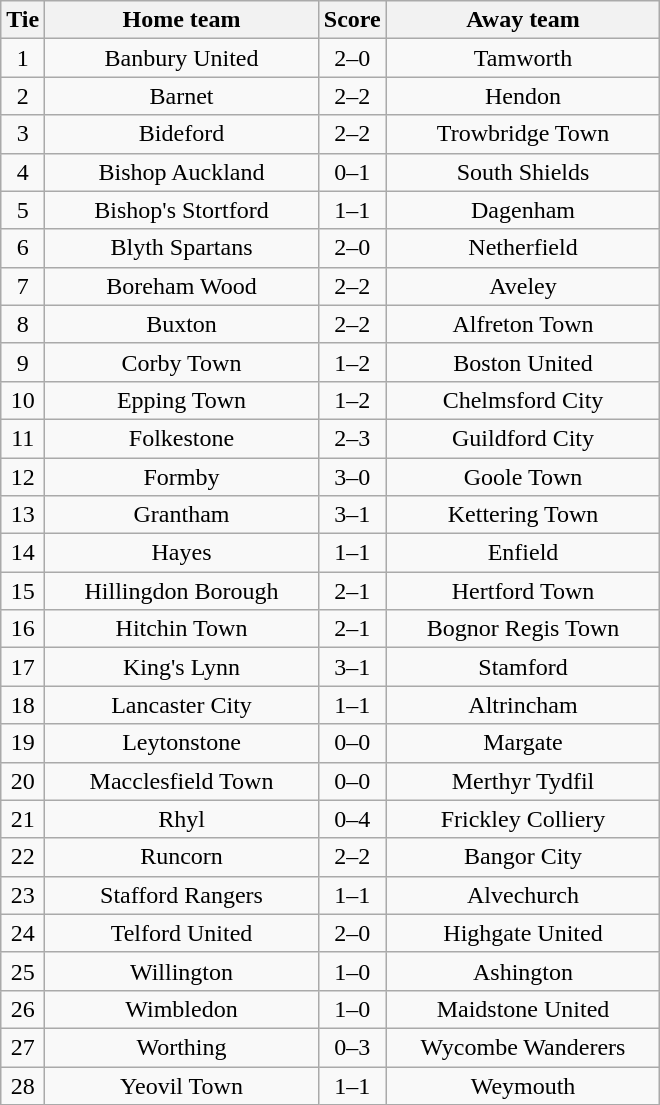<table class="wikitable" style="text-align:center;">
<tr>
<th width=20>Tie</th>
<th width=175>Home team</th>
<th width=20>Score</th>
<th width=175>Away team</th>
</tr>
<tr>
<td>1</td>
<td>Banbury United</td>
<td>2–0</td>
<td>Tamworth</td>
</tr>
<tr>
<td>2</td>
<td>Barnet</td>
<td>2–2</td>
<td>Hendon</td>
</tr>
<tr>
<td>3</td>
<td>Bideford</td>
<td>2–2</td>
<td>Trowbridge Town</td>
</tr>
<tr>
<td>4</td>
<td>Bishop Auckland</td>
<td>0–1</td>
<td>South Shields</td>
</tr>
<tr>
<td>5</td>
<td>Bishop's Stortford</td>
<td>1–1</td>
<td>Dagenham</td>
</tr>
<tr>
<td>6</td>
<td>Blyth Spartans</td>
<td>2–0</td>
<td>Netherfield</td>
</tr>
<tr>
<td>7</td>
<td>Boreham Wood</td>
<td>2–2</td>
<td>Aveley</td>
</tr>
<tr>
<td>8</td>
<td>Buxton</td>
<td>2–2</td>
<td>Alfreton Town</td>
</tr>
<tr>
<td>9</td>
<td>Corby Town</td>
<td>1–2</td>
<td>Boston United</td>
</tr>
<tr>
<td>10</td>
<td>Epping Town</td>
<td>1–2</td>
<td>Chelmsford City</td>
</tr>
<tr>
<td>11</td>
<td>Folkestone</td>
<td>2–3</td>
<td>Guildford City</td>
</tr>
<tr>
<td>12</td>
<td>Formby</td>
<td>3–0</td>
<td>Goole Town</td>
</tr>
<tr>
<td>13</td>
<td>Grantham</td>
<td>3–1</td>
<td>Kettering Town</td>
</tr>
<tr>
<td>14</td>
<td>Hayes</td>
<td>1–1</td>
<td>Enfield</td>
</tr>
<tr>
<td>15</td>
<td>Hillingdon Borough</td>
<td>2–1</td>
<td>Hertford Town</td>
</tr>
<tr>
<td>16</td>
<td>Hitchin Town</td>
<td>2–1</td>
<td>Bognor Regis Town</td>
</tr>
<tr>
<td>17</td>
<td>King's Lynn</td>
<td>3–1</td>
<td>Stamford</td>
</tr>
<tr>
<td>18</td>
<td>Lancaster City</td>
<td>1–1</td>
<td>Altrincham</td>
</tr>
<tr>
<td>19</td>
<td>Leytonstone</td>
<td>0–0</td>
<td>Margate</td>
</tr>
<tr>
<td>20</td>
<td>Macclesfield Town</td>
<td>0–0</td>
<td>Merthyr Tydfil</td>
</tr>
<tr>
<td>21</td>
<td>Rhyl</td>
<td>0–4</td>
<td>Frickley Colliery</td>
</tr>
<tr>
<td>22</td>
<td>Runcorn</td>
<td>2–2</td>
<td>Bangor City</td>
</tr>
<tr>
<td>23</td>
<td>Stafford Rangers</td>
<td>1–1</td>
<td>Alvechurch</td>
</tr>
<tr>
<td>24</td>
<td>Telford United</td>
<td>2–0</td>
<td>Highgate United</td>
</tr>
<tr>
<td>25</td>
<td>Willington</td>
<td>1–0</td>
<td>Ashington</td>
</tr>
<tr>
<td>26</td>
<td>Wimbledon</td>
<td>1–0</td>
<td>Maidstone United</td>
</tr>
<tr>
<td>27</td>
<td>Worthing</td>
<td>0–3</td>
<td>Wycombe Wanderers</td>
</tr>
<tr>
<td>28</td>
<td>Yeovil Town</td>
<td>1–1</td>
<td>Weymouth</td>
</tr>
</table>
